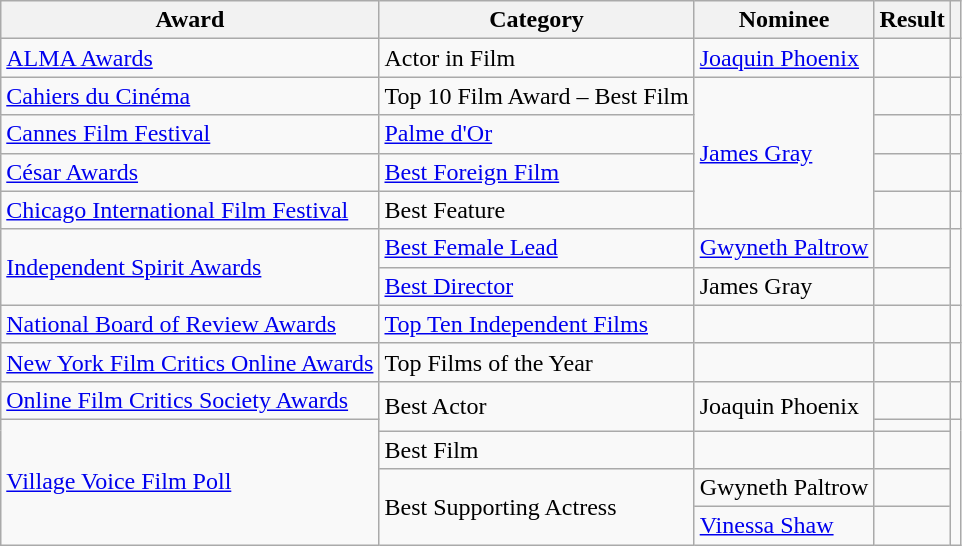<table class="wikitable">
<tr>
<th>Award</th>
<th>Category</th>
<th>Nominee</th>
<th>Result</th>
<th></th>
</tr>
<tr>
<td><a href='#'>ALMA Awards</a></td>
<td>Actor in Film</td>
<td><a href='#'>Joaquin Phoenix</a></td>
<td></td>
<td align="center"></td>
</tr>
<tr>
<td><a href='#'>Cahiers du Cinéma</a></td>
<td>Top 10 Film Award – Best Film</td>
<td rowspan="4"><a href='#'>James Gray</a></td>
<td></td>
<td align="center"></td>
</tr>
<tr>
<td><a href='#'>Cannes Film Festival</a></td>
<td><a href='#'>Palme d'Or</a></td>
<td></td>
<td align="center"></td>
</tr>
<tr>
<td><a href='#'>César Awards</a></td>
<td><a href='#'>Best Foreign Film</a></td>
<td></td>
<td align="center"></td>
</tr>
<tr>
<td><a href='#'>Chicago International Film Festival</a></td>
<td>Best Feature</td>
<td></td>
<td align="center"></td>
</tr>
<tr>
<td rowspan="2"><a href='#'>Independent Spirit Awards</a></td>
<td><a href='#'>Best Female Lead</a></td>
<td><a href='#'>Gwyneth Paltrow</a></td>
<td></td>
<td rowspan="2" align="center"></td>
</tr>
<tr>
<td><a href='#'>Best Director</a></td>
<td>James Gray</td>
<td></td>
</tr>
<tr>
<td><a href='#'>National Board of Review Awards</a></td>
<td><a href='#'>Top Ten Independent Films</a></td>
<td></td>
<td></td>
<td align="center"></td>
</tr>
<tr>
<td><a href='#'>New York Film Critics Online Awards</a></td>
<td>Top Films of the Year</td>
<td></td>
<td></td>
<td align="center"></td>
</tr>
<tr>
<td><a href='#'>Online Film Critics Society Awards</a></td>
<td rowspan="2">Best Actor</td>
<td rowspan="2">Joaquin Phoenix</td>
<td></td>
<td align="center"></td>
</tr>
<tr>
<td rowspan="4"><a href='#'>Village Voice Film Poll</a></td>
<td></td>
<td rowspan="4" align="center"></td>
</tr>
<tr>
<td>Best Film</td>
<td></td>
<td></td>
</tr>
<tr>
<td rowspan="2">Best Supporting Actress</td>
<td>Gwyneth Paltrow</td>
<td></td>
</tr>
<tr>
<td><a href='#'>Vinessa Shaw</a></td>
<td></td>
</tr>
</table>
